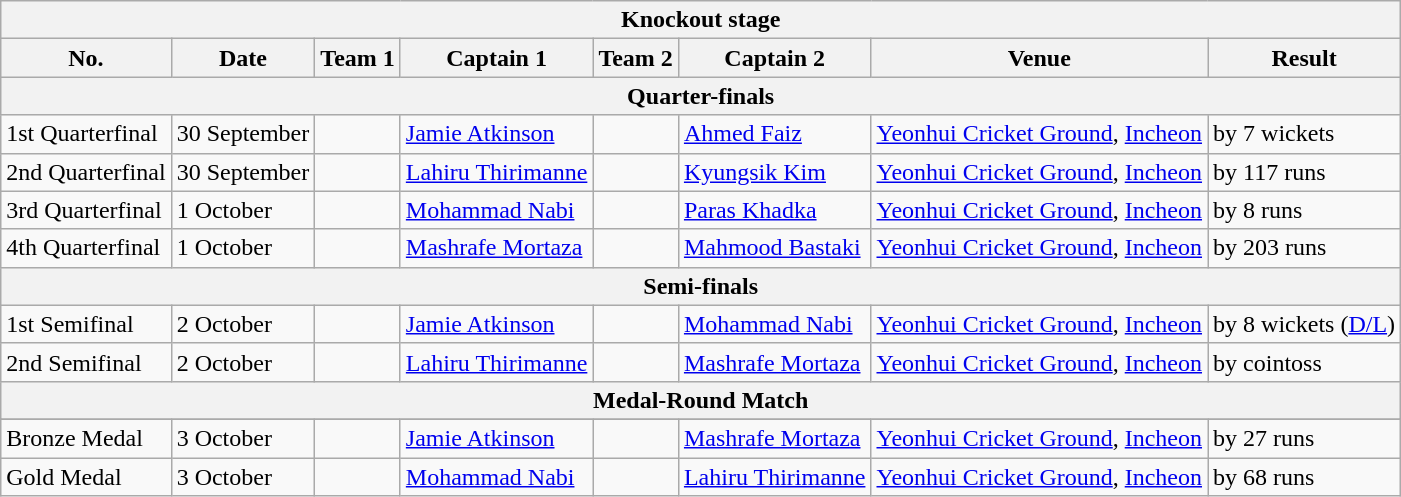<table class="wikitable">
<tr>
<th colspan="8">Knockout stage</th>
</tr>
<tr>
<th>No.</th>
<th>Date</th>
<th>Team 1</th>
<th>Captain 1</th>
<th>Team 2</th>
<th>Captain 2</th>
<th>Venue</th>
<th>Result</th>
</tr>
<tr>
<th colspan="8">Quarter-finals</th>
</tr>
<tr>
<td>1st Quarterfinal</td>
<td>30 September</td>
<td></td>
<td><a href='#'>Jamie Atkinson</a></td>
<td></td>
<td><a href='#'>Ahmed Faiz</a></td>
<td><a href='#'>Yeonhui Cricket Ground</a>, <a href='#'>Incheon</a></td>
<td> by 7 wickets</td>
</tr>
<tr>
<td>2nd Quarterfinal</td>
<td>30 September</td>
<td></td>
<td><a href='#'>Lahiru Thirimanne</a></td>
<td></td>
<td><a href='#'>Kyungsik Kim</a></td>
<td><a href='#'>Yeonhui Cricket Ground</a>, <a href='#'>Incheon</a></td>
<td> by 117 runs</td>
</tr>
<tr>
<td>3rd Quarterfinal</td>
<td>1 October</td>
<td></td>
<td><a href='#'>Mohammad Nabi</a></td>
<td></td>
<td><a href='#'>Paras Khadka</a></td>
<td><a href='#'>Yeonhui Cricket Ground</a>, <a href='#'>Incheon</a></td>
<td> by 8 runs</td>
</tr>
<tr>
<td>4th Quarterfinal</td>
<td>1 October</td>
<td></td>
<td><a href='#'>Mashrafe Mortaza</a></td>
<td></td>
<td><a href='#'>Mahmood Bastaki</a></td>
<td><a href='#'>Yeonhui Cricket Ground</a>, <a href='#'>Incheon</a></td>
<td> by 203 runs</td>
</tr>
<tr>
<th colspan="8">Semi-finals</th>
</tr>
<tr>
<td>1st Semifinal</td>
<td>2 October</td>
<td></td>
<td><a href='#'>Jamie Atkinson</a></td>
<td></td>
<td><a href='#'>Mohammad Nabi</a></td>
<td><a href='#'>Yeonhui Cricket Ground</a>, <a href='#'>Incheon</a></td>
<td> by 8 wickets (<a href='#'>D/L</a>)</td>
</tr>
<tr>
<td>2nd Semifinal</td>
<td>2 October</td>
<td></td>
<td><a href='#'>Lahiru Thirimanne</a></td>
<td></td>
<td><a href='#'>Mashrafe Mortaza</a></td>
<td><a href='#'>Yeonhui Cricket Ground</a>, <a href='#'>Incheon</a></td>
<td> by cointoss</td>
</tr>
<tr>
<th colspan="8">Medal-Round Match</th>
</tr>
<tr>
</tr>
<tr>
<td>Bronze Medal</td>
<td>3 October</td>
<td></td>
<td><a href='#'>Jamie Atkinson</a></td>
<td></td>
<td><a href='#'>Mashrafe Mortaza</a></td>
<td><a href='#'>Yeonhui Cricket Ground</a>, <a href='#'>Incheon</a></td>
<td> by 27 runs</td>
</tr>
<tr>
<td>Gold Medal</td>
<td>3 October</td>
<td></td>
<td><a href='#'>Mohammad Nabi</a></td>
<td></td>
<td><a href='#'>Lahiru Thirimanne</a></td>
<td><a href='#'>Yeonhui Cricket Ground</a>, <a href='#'>Incheon</a></td>
<td> by 68 runs</td>
</tr>
</table>
